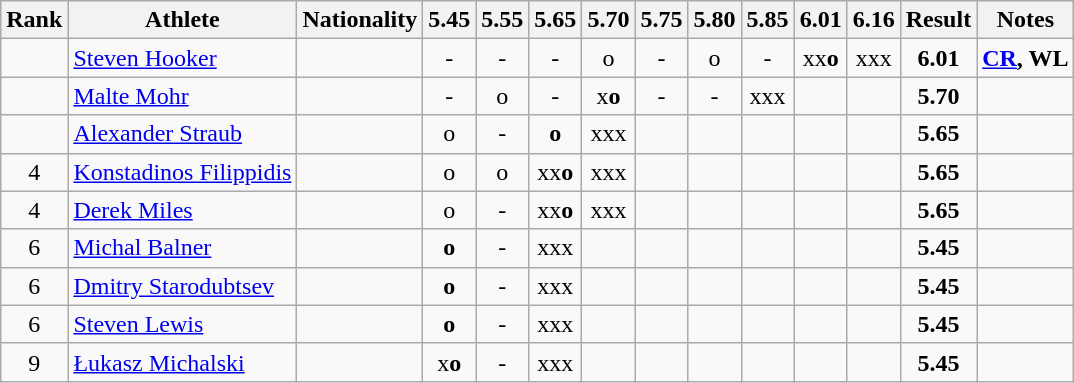<table class="wikitable sortable" style="text-align:center">
<tr>
<th>Rank</th>
<th>Athlete</th>
<th>Nationality</th>
<th>5.45</th>
<th>5.55</th>
<th>5.65</th>
<th>5.70</th>
<th>5.75</th>
<th>5.80</th>
<th>5.85</th>
<th>6.01</th>
<th>6.16</th>
<th>Result</th>
<th>Notes</th>
</tr>
<tr>
<td></td>
<td align=left><a href='#'>Steven Hooker</a></td>
<td align=left></td>
<td>-</td>
<td>-</td>
<td>-</td>
<td>o</td>
<td>-</td>
<td>o</td>
<td>-</td>
<td>xx<strong>o</strong></td>
<td>xxx</td>
<td><strong>6.01</strong></td>
<td><strong><a href='#'>CR</a>, WL</strong></td>
</tr>
<tr>
<td></td>
<td align=left><a href='#'>Malte Mohr</a></td>
<td align=left></td>
<td>-</td>
<td>o</td>
<td>-</td>
<td>x<strong>o</strong></td>
<td>-</td>
<td>-</td>
<td>xxx</td>
<td></td>
<td></td>
<td><strong>5.70</strong></td>
<td></td>
</tr>
<tr>
<td></td>
<td align=left><a href='#'>Alexander Straub</a></td>
<td align=left></td>
<td>o</td>
<td>-</td>
<td><strong>o</strong></td>
<td>xxx</td>
<td></td>
<td></td>
<td></td>
<td></td>
<td></td>
<td><strong>5.65</strong></td>
<td></td>
</tr>
<tr>
<td>4</td>
<td align=left><a href='#'>Konstadinos Filippidis</a></td>
<td align=left></td>
<td>o</td>
<td>o</td>
<td>xx<strong>o</strong></td>
<td>xxx</td>
<td></td>
<td></td>
<td></td>
<td></td>
<td></td>
<td><strong>5.65</strong></td>
<td></td>
</tr>
<tr>
<td>4</td>
<td align=left><a href='#'>Derek Miles</a></td>
<td align=left></td>
<td>o</td>
<td>-</td>
<td>xx<strong>o</strong></td>
<td>xxx</td>
<td></td>
<td></td>
<td></td>
<td></td>
<td></td>
<td><strong>5.65</strong></td>
<td></td>
</tr>
<tr>
<td>6</td>
<td align=left><a href='#'>Michal Balner</a></td>
<td align=left></td>
<td><strong>o</strong></td>
<td>-</td>
<td>xxx</td>
<td></td>
<td></td>
<td></td>
<td></td>
<td></td>
<td></td>
<td><strong>5.45</strong></td>
<td></td>
</tr>
<tr>
<td>6</td>
<td align=left><a href='#'>Dmitry Starodubtsev</a></td>
<td align=left></td>
<td><strong>o</strong></td>
<td>-</td>
<td>xxx</td>
<td></td>
<td></td>
<td></td>
<td></td>
<td></td>
<td></td>
<td><strong>5.45</strong></td>
<td></td>
</tr>
<tr>
<td>6</td>
<td align=left><a href='#'>Steven Lewis</a></td>
<td align=left></td>
<td><strong>o</strong></td>
<td>-</td>
<td>xxx</td>
<td></td>
<td></td>
<td></td>
<td></td>
<td></td>
<td></td>
<td><strong>5.45</strong></td>
<td></td>
</tr>
<tr>
<td>9</td>
<td align=left><a href='#'>Łukasz Michalski</a></td>
<td align=left></td>
<td>x<strong>o</strong></td>
<td>-</td>
<td>xxx</td>
<td></td>
<td></td>
<td></td>
<td></td>
<td></td>
<td></td>
<td><strong>5.45</strong></td>
<td></td>
</tr>
</table>
